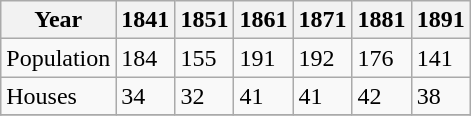<table class="wikitable">
<tr>
<th>Year</th>
<th>1841</th>
<th>1851</th>
<th>1861</th>
<th>1871</th>
<th>1881</th>
<th>1891</th>
</tr>
<tr>
<td>Population</td>
<td>184</td>
<td>155</td>
<td>191</td>
<td>192</td>
<td>176</td>
<td>141</td>
</tr>
<tr>
<td>Houses</td>
<td>34</td>
<td>32</td>
<td>41</td>
<td>41</td>
<td>42</td>
<td>38</td>
</tr>
<tr>
</tr>
</table>
